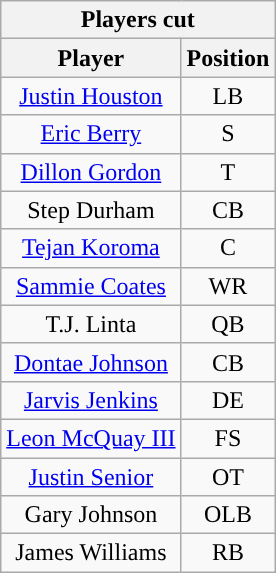<table class="wikitable" style="text-align:center">
<tr>
<th colspan=2>Players cut</th>
</tr>
<tr>
<th>Player</th>
<th>Position</th>
</tr>
<tr>
<td><a href='#'>Justin Houston</a></td>
<td>LB</td>
</tr>
<tr>
<td><a href='#'>Eric Berry</a></td>
<td>S</td>
</tr>
<tr>
<td><a href='#'>Dillon Gordon</a></td>
<td>T</td>
</tr>
<tr>
<td>Step Durham</td>
<td>CB</td>
</tr>
<tr>
<td><a href='#'>Tejan Koroma</a></td>
<td>C</td>
</tr>
<tr>
<td><a href='#'>Sammie Coates</a></td>
<td>WR</td>
</tr>
<tr>
<td>T.J. Linta</td>
<td>QB</td>
</tr>
<tr>
<td><a href='#'>Dontae Johnson</a></td>
<td>CB</td>
</tr>
<tr>
<td><a href='#'>Jarvis Jenkins</a></td>
<td>DE</td>
</tr>
<tr>
<td><a href='#'>Leon McQuay III</a></td>
<td>FS</td>
</tr>
<tr>
<td><a href='#'>Justin Senior</a></td>
<td>OT</td>
</tr>
<tr>
<td>Gary Johnson</td>
<td>OLB</td>
</tr>
<tr>
<td>James Williams</td>
<td>RB</td>
</tr>
</table>
